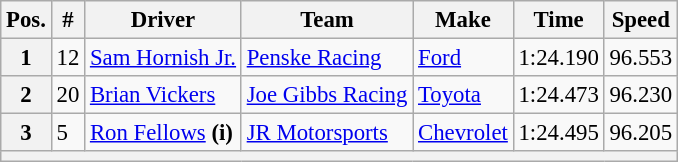<table class="wikitable" style="font-size:95%">
<tr>
<th>Pos.</th>
<th>#</th>
<th>Driver</th>
<th>Team</th>
<th>Make</th>
<th>Time</th>
<th>Speed</th>
</tr>
<tr>
<th>1</th>
<td>12</td>
<td><a href='#'>Sam Hornish Jr.</a></td>
<td><a href='#'>Penske Racing</a></td>
<td><a href='#'>Ford</a></td>
<td>1:24.190</td>
<td>96.553</td>
</tr>
<tr>
<th>2</th>
<td>20</td>
<td><a href='#'>Brian Vickers</a></td>
<td><a href='#'>Joe Gibbs Racing</a></td>
<td><a href='#'>Toyota</a></td>
<td>1:24.473</td>
<td>96.230</td>
</tr>
<tr>
<th>3</th>
<td>5</td>
<td><a href='#'>Ron Fellows</a> <strong>(i)</strong></td>
<td><a href='#'>JR Motorsports</a></td>
<td><a href='#'>Chevrolet</a></td>
<td>1:24.495</td>
<td>96.205</td>
</tr>
<tr>
<th colspan="7"></th>
</tr>
</table>
